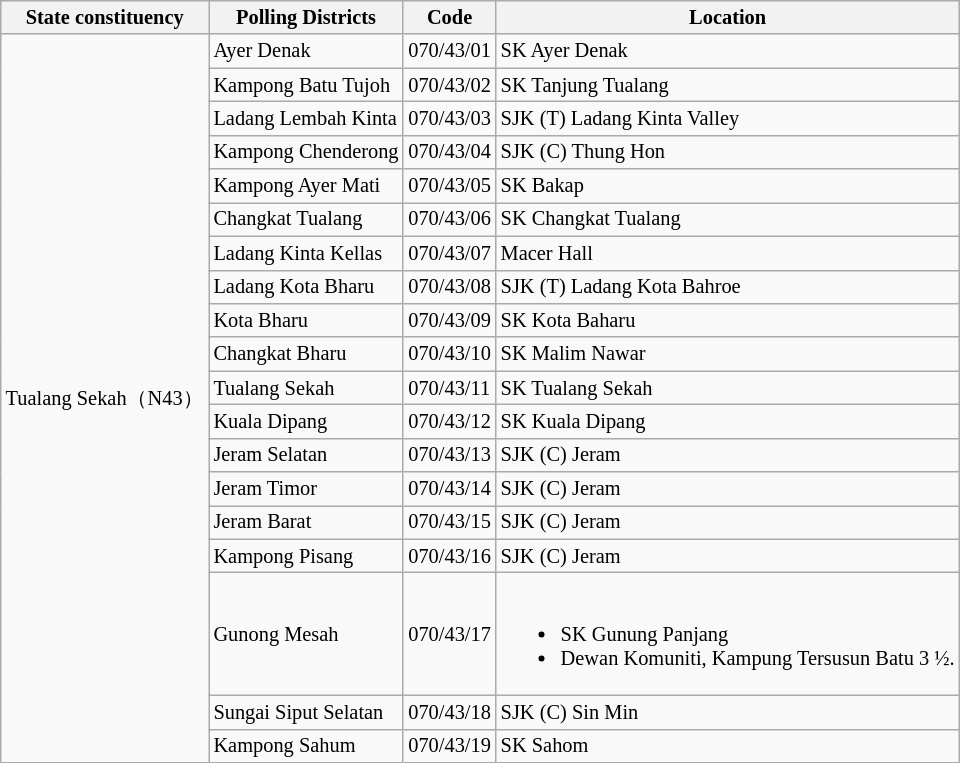<table class="wikitable sortable mw-collapsible" style="white-space:nowrap;font-size:85%">
<tr>
<th>State constituency</th>
<th>Polling Districts</th>
<th>Code</th>
<th>Location</th>
</tr>
<tr>
<td rowspan="19">Tualang Sekah（N43）</td>
<td>Ayer Denak</td>
<td>070/43/01</td>
<td>SK Ayer Denak</td>
</tr>
<tr>
<td>Kampong Batu Tujoh</td>
<td>070/43/02</td>
<td>SK Tanjung Tualang</td>
</tr>
<tr>
<td>Ladang Lembah Kinta</td>
<td>070/43/03</td>
<td>SJK (T) Ladang Kinta Valley</td>
</tr>
<tr>
<td>Kampong Chenderong</td>
<td>070/43/04</td>
<td>SJK (C) Thung Hon</td>
</tr>
<tr>
<td>Kampong Ayer Mati</td>
<td>070/43/05</td>
<td>SK Bakap</td>
</tr>
<tr>
<td>Changkat Tualang</td>
<td>070/43/06</td>
<td>SK Changkat Tualang</td>
</tr>
<tr>
<td>Ladang Kinta Kellas</td>
<td>070/43/07</td>
<td>Macer Hall</td>
</tr>
<tr>
<td>Ladang Kota Bharu</td>
<td>070/43/08</td>
<td>SJK (T) Ladang Kota Bahroe</td>
</tr>
<tr>
<td>Kota Bharu</td>
<td>070/43/09</td>
<td>SK Kota Baharu</td>
</tr>
<tr>
<td>Changkat Bharu</td>
<td>070/43/10</td>
<td>SK Malim Nawar</td>
</tr>
<tr>
<td>Tualang Sekah</td>
<td>070/43/11</td>
<td>SK Tualang Sekah</td>
</tr>
<tr>
<td>Kuala Dipang</td>
<td>070/43/12</td>
<td>SK Kuala Dipang</td>
</tr>
<tr>
<td>Jeram Selatan</td>
<td>070/43/13</td>
<td>SJK (C) Jeram</td>
</tr>
<tr>
<td>Jeram Timor</td>
<td>070/43/14</td>
<td>SJK (C) Jeram</td>
</tr>
<tr>
<td>Jeram Barat</td>
<td>070/43/15</td>
<td>SJK (C) Jeram</td>
</tr>
<tr>
<td>Kampong Pisang</td>
<td>070/43/16</td>
<td>SJK (C) Jeram</td>
</tr>
<tr>
<td>Gunong Mesah</td>
<td>070/43/17</td>
<td><br><ul><li>SK Gunung Panjang</li><li>Dewan Komuniti, Kampung Tersusun Batu 3 ½.</li></ul></td>
</tr>
<tr>
<td>Sungai Siput Selatan</td>
<td>070/43/18</td>
<td>SJK (C) Sin Min</td>
</tr>
<tr>
<td>Kampong Sahum</td>
<td>070/43/19</td>
<td>SK Sahom</td>
</tr>
</table>
